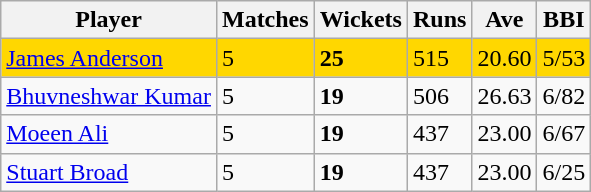<table class="wikitable">
<tr>
<th>Player</th>
<th>Matches</th>
<th>Wickets</th>
<th>Runs</th>
<th>Ave</th>
<th>BBI</th>
</tr>
<tr style="background:gold">
<td> <a href='#'>James Anderson</a></td>
<td>5</td>
<td><strong>25</strong></td>
<td>515</td>
<td>20.60</td>
<td>5/53</td>
</tr>
<tr>
<td> <a href='#'>Bhuvneshwar Kumar</a></td>
<td>5</td>
<td><strong>19</strong></td>
<td>506</td>
<td>26.63</td>
<td>6/82</td>
</tr>
<tr>
<td> <a href='#'>Moeen Ali</a></td>
<td>5</td>
<td><strong>19</strong></td>
<td>437</td>
<td>23.00</td>
<td>6/67</td>
</tr>
<tr>
<td> <a href='#'>Stuart Broad</a></td>
<td>5</td>
<td><strong>19</strong></td>
<td>437</td>
<td>23.00</td>
<td>6/25</td>
</tr>
</table>
